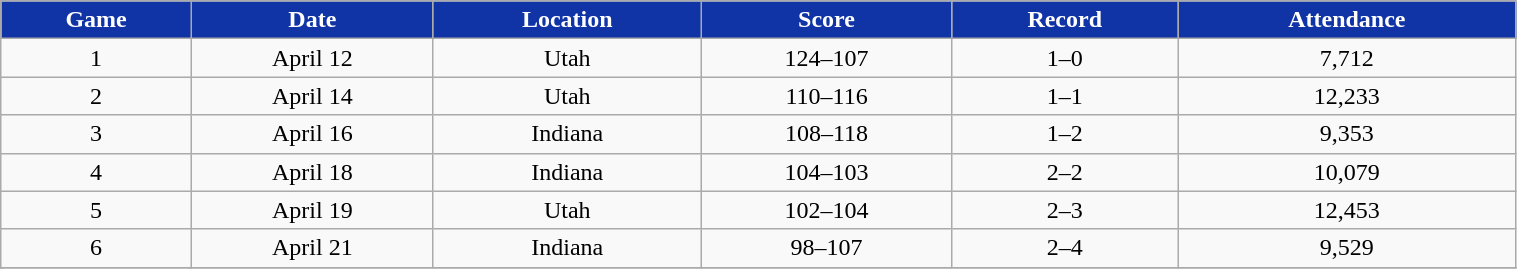<table class="wikitable" width="80%">
<tr align="center"  style="background:#1034A6; color:#FFFFFF;">
<td><strong>Game</strong></td>
<td><strong>Date</strong></td>
<td><strong>Location</strong></td>
<td><strong>Score</strong></td>
<td><strong>Record</strong></td>
<td><strong>Attendance</strong></td>
</tr>
<tr align="center" bgcolor="">
<td>1</td>
<td>April 12</td>
<td>Utah</td>
<td>124–107</td>
<td>1–0</td>
<td>7,712</td>
</tr>
<tr align="center" bgcolor="">
<td>2</td>
<td>April 14</td>
<td>Utah</td>
<td>110–116</td>
<td>1–1</td>
<td>12,233</td>
</tr>
<tr align="center" bgcolor="">
<td>3</td>
<td>April 16</td>
<td>Indiana</td>
<td>108–118</td>
<td>1–2</td>
<td>9,353</td>
</tr>
<tr align="center" bgcolor="">
<td>4</td>
<td>April 18</td>
<td>Indiana</td>
<td>104–103</td>
<td>2–2</td>
<td>10,079</td>
</tr>
<tr align="center" bgcolor="">
<td>5</td>
<td>April 19</td>
<td>Utah</td>
<td>102–104</td>
<td>2–3</td>
<td>12,453</td>
</tr>
<tr align="center" bgcolor="">
<td>6</td>
<td>April 21</td>
<td>Indiana</td>
<td>98–107</td>
<td>2–4</td>
<td>9,529</td>
</tr>
<tr align="center" bgcolor="">
</tr>
</table>
